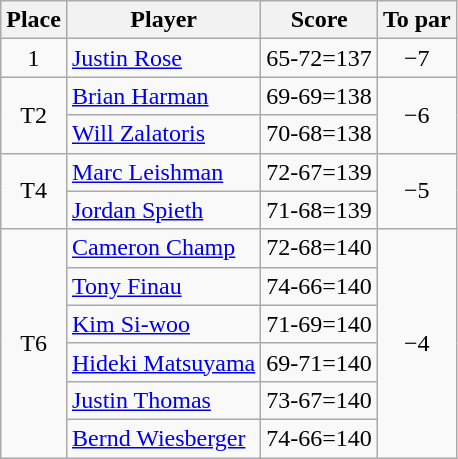<table class="wikitable">
<tr>
<th>Place</th>
<th>Player</th>
<th>Score</th>
<th>To par</th>
</tr>
<tr>
<td align=center>1</td>
<td> <a href='#'>Justin Rose</a></td>
<td>65-72=137</td>
<td align=center>−7</td>
</tr>
<tr>
<td rowspan=2 align=center>T2</td>
<td> <a href='#'>Brian Harman</a></td>
<td>69-69=138</td>
<td rowspan=2 align=center>−6</td>
</tr>
<tr>
<td> <a href='#'>Will Zalatoris</a></td>
<td>70-68=138</td>
</tr>
<tr>
<td rowspan=2 align=center>T4</td>
<td> <a href='#'>Marc Leishman</a></td>
<td>72-67=139</td>
<td rowspan=2 align=center>−5</td>
</tr>
<tr>
<td> <a href='#'>Jordan Spieth</a></td>
<td>71-68=139</td>
</tr>
<tr>
<td rowspan=6 align=center>T6</td>
<td> <a href='#'>Cameron Champ</a></td>
<td>72-68=140</td>
<td rowspan=6 align=center>−4</td>
</tr>
<tr>
<td> <a href='#'>Tony Finau</a></td>
<td>74-66=140</td>
</tr>
<tr>
<td> <a href='#'>Kim Si-woo</a></td>
<td>71-69=140</td>
</tr>
<tr>
<td> <a href='#'>Hideki Matsuyama</a></td>
<td>69-71=140</td>
</tr>
<tr>
<td> <a href='#'>Justin Thomas</a></td>
<td>73-67=140</td>
</tr>
<tr>
<td> <a href='#'>Bernd Wiesberger</a></td>
<td>74-66=140</td>
</tr>
</table>
